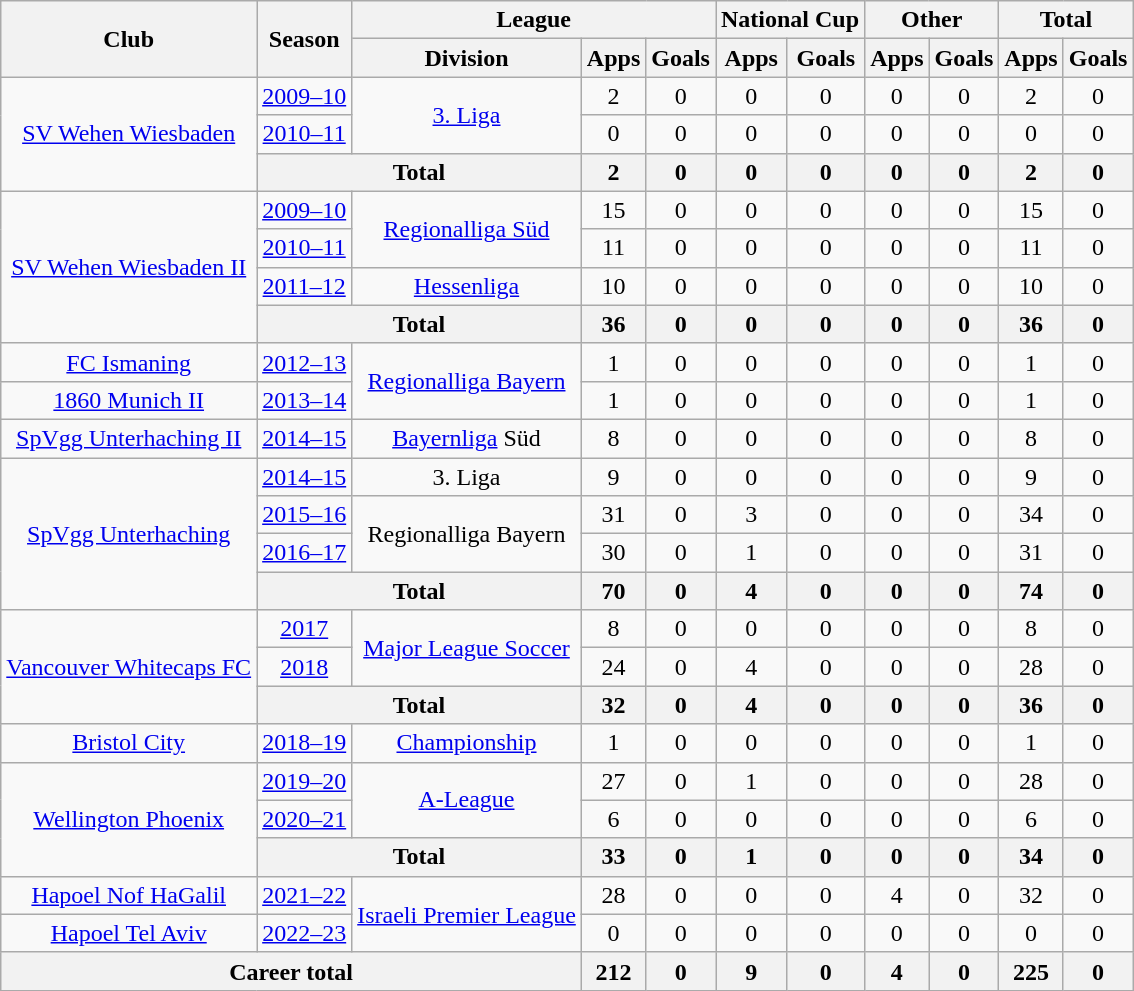<table class="wikitable" style="text-align: center">
<tr>
<th rowspan="2">Club</th>
<th rowspan="2">Season</th>
<th colspan="3">League</th>
<th colspan="2">National Cup</th>
<th colspan="2">Other</th>
<th colspan="2">Total</th>
</tr>
<tr>
<th>Division</th>
<th>Apps</th>
<th>Goals</th>
<th>Apps</th>
<th>Goals</th>
<th>Apps</th>
<th>Goals</th>
<th>Apps</th>
<th>Goals</th>
</tr>
<tr>
<td rowspan="3"><a href='#'>SV Wehen Wiesbaden</a></td>
<td><a href='#'>2009–10</a></td>
<td rowspan="2"><a href='#'>3. Liga</a></td>
<td>2</td>
<td>0</td>
<td>0</td>
<td>0</td>
<td>0</td>
<td>0</td>
<td>2</td>
<td>0</td>
</tr>
<tr>
<td><a href='#'>2010–11</a></td>
<td>0</td>
<td>0</td>
<td>0</td>
<td>0</td>
<td>0</td>
<td>0</td>
<td>0</td>
<td>0</td>
</tr>
<tr>
<th colspan="2">Total</th>
<th>2</th>
<th>0</th>
<th>0</th>
<th>0</th>
<th>0</th>
<th>0</th>
<th>2</th>
<th>0</th>
</tr>
<tr>
<td rowspan="4"><a href='#'>SV Wehen Wiesbaden II</a></td>
<td><a href='#'>2009–10</a></td>
<td rowspan="2"><a href='#'>Regionalliga Süd</a></td>
<td>15</td>
<td>0</td>
<td>0</td>
<td>0</td>
<td>0</td>
<td>0</td>
<td>15</td>
<td>0</td>
</tr>
<tr>
<td><a href='#'>2010–11</a></td>
<td>11</td>
<td>0</td>
<td>0</td>
<td>0</td>
<td>0</td>
<td>0</td>
<td>11</td>
<td>0</td>
</tr>
<tr>
<td><a href='#'>2011–12</a></td>
<td><a href='#'>Hessenliga</a></td>
<td>10</td>
<td>0</td>
<td>0</td>
<td>0</td>
<td>0</td>
<td>0</td>
<td>10</td>
<td>0</td>
</tr>
<tr>
<th colspan="2">Total</th>
<th>36</th>
<th>0</th>
<th>0</th>
<th>0</th>
<th>0</th>
<th>0</th>
<th>36</th>
<th>0</th>
</tr>
<tr>
<td><a href='#'>FC Ismaning</a></td>
<td><a href='#'>2012–13</a></td>
<td rowspan="2"><a href='#'>Regionalliga Bayern</a></td>
<td>1</td>
<td>0</td>
<td>0</td>
<td>0</td>
<td>0</td>
<td>0</td>
<td>1</td>
<td>0</td>
</tr>
<tr>
<td><a href='#'>1860 Munich II</a></td>
<td><a href='#'>2013–14</a></td>
<td>1</td>
<td>0</td>
<td>0</td>
<td>0</td>
<td>0</td>
<td>0</td>
<td>1</td>
<td>0</td>
</tr>
<tr>
<td><a href='#'>SpVgg Unterhaching II</a></td>
<td><a href='#'>2014–15</a></td>
<td><a href='#'>Bayernliga</a> Süd</td>
<td>8</td>
<td>0</td>
<td>0</td>
<td>0</td>
<td>0</td>
<td>0</td>
<td>8</td>
<td>0</td>
</tr>
<tr>
<td rowspan="4"><a href='#'>SpVgg Unterhaching</a></td>
<td><a href='#'>2014–15</a></td>
<td>3. Liga</td>
<td>9</td>
<td>0</td>
<td>0</td>
<td>0</td>
<td>0</td>
<td>0</td>
<td>9</td>
<td>0</td>
</tr>
<tr>
<td><a href='#'>2015–16</a></td>
<td rowspan="2">Regionalliga Bayern</td>
<td>31</td>
<td>0</td>
<td>3</td>
<td>0</td>
<td>0</td>
<td>0</td>
<td>34</td>
<td>0</td>
</tr>
<tr>
<td><a href='#'>2016–17</a></td>
<td>30</td>
<td>0</td>
<td>1</td>
<td>0</td>
<td>0</td>
<td>0</td>
<td>31</td>
<td>0</td>
</tr>
<tr>
<th colspan="2">Total</th>
<th>70</th>
<th>0</th>
<th>4</th>
<th>0</th>
<th>0</th>
<th>0</th>
<th>74</th>
<th>0</th>
</tr>
<tr>
<td rowspan="3"><a href='#'>Vancouver Whitecaps FC</a></td>
<td><a href='#'>2017</a></td>
<td rowspan="2"><a href='#'>Major League Soccer</a></td>
<td>8</td>
<td>0</td>
<td>0</td>
<td>0</td>
<td>0</td>
<td>0</td>
<td>8</td>
<td>0</td>
</tr>
<tr>
<td><a href='#'>2018</a></td>
<td>24</td>
<td>0</td>
<td>4</td>
<td>0</td>
<td>0</td>
<td>0</td>
<td>28</td>
<td>0</td>
</tr>
<tr>
<th colspan="2">Total</th>
<th>32</th>
<th>0</th>
<th>4</th>
<th>0</th>
<th>0</th>
<th>0</th>
<th>36</th>
<th>0</th>
</tr>
<tr>
<td><a href='#'>Bristol City</a></td>
<td><a href='#'>2018–19</a></td>
<td><a href='#'>Championship</a></td>
<td>1</td>
<td>0</td>
<td>0</td>
<td>0</td>
<td>0</td>
<td>0</td>
<td>1</td>
<td>0</td>
</tr>
<tr>
<td rowspan="3"><a href='#'>Wellington Phoenix</a></td>
<td><a href='#'>2019–20</a></td>
<td rowspan="2"><a href='#'>A-League</a></td>
<td>27</td>
<td>0</td>
<td>1</td>
<td>0</td>
<td>0</td>
<td>0</td>
<td>28</td>
<td>0</td>
</tr>
<tr>
<td><a href='#'>2020–21</a></td>
<td>6</td>
<td>0</td>
<td>0</td>
<td>0</td>
<td>0</td>
<td>0</td>
<td>6</td>
<td>0</td>
</tr>
<tr>
<th colspan="2">Total</th>
<th>33</th>
<th>0</th>
<th>1</th>
<th>0</th>
<th>0</th>
<th>0</th>
<th>34</th>
<th>0</th>
</tr>
<tr>
<td><a href='#'>Hapoel Nof HaGalil</a></td>
<td><a href='#'>2021–22</a></td>
<td rowspan="2"><a href='#'>Israeli Premier League</a></td>
<td>28</td>
<td>0</td>
<td>0</td>
<td>0</td>
<td>4</td>
<td>0</td>
<td>32</td>
<td>0</td>
</tr>
<tr>
<td><a href='#'>Hapoel Tel Aviv</a></td>
<td><a href='#'>2022–23</a></td>
<td>0</td>
<td>0</td>
<td>0</td>
<td>0</td>
<td>0</td>
<td>0</td>
<td>0</td>
<td>0</td>
</tr>
<tr>
<th colspan="3">Career total</th>
<th>212</th>
<th>0</th>
<th>9</th>
<th>0</th>
<th>4</th>
<th>0</th>
<th>225</th>
<th>0</th>
</tr>
</table>
